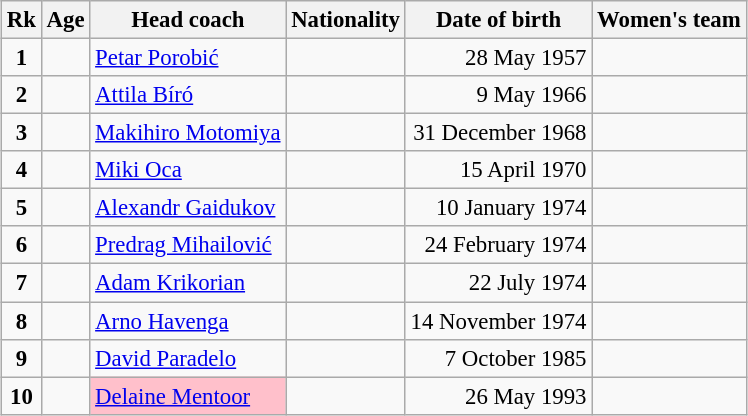<table class="wikitable sortable" style="text-align: left; font-size: 95%; margin-left: 1em;">
<tr>
<th>Rk</th>
<th>Age</th>
<th>Head coach</th>
<th>Nationality</th>
<th>Date of birth</th>
<th>Women's team</th>
</tr>
<tr>
<td style="text-align: center;"><strong>1</strong></td>
<td></td>
<td data-sort-value="Porobić, Petar"><a href='#'>Petar Porobić</a></td>
<td></td>
<td style="text-align: right;">28 May 1957</td>
<td></td>
</tr>
<tr>
<td style="text-align: center;"><strong>2</strong></td>
<td></td>
<td data-sort-value="Bíró, Attila"><a href='#'>Attila Bíró</a></td>
<td></td>
<td style="text-align: right;">9 May 1966</td>
<td></td>
</tr>
<tr>
<td style="text-align: center;"><strong>3</strong></td>
<td></td>
<td data-sort-value="Motomiya, Makihiro"><a href='#'>Makihiro Motomiya</a></td>
<td></td>
<td style="text-align: right;">31 December 1968</td>
<td></td>
</tr>
<tr>
<td style="text-align: center;"><strong>4</strong></td>
<td></td>
<td data-sort-value="Oca, Miki"><a href='#'>Miki Oca</a></td>
<td></td>
<td style="text-align: right;">15 April 1970</td>
<td></td>
</tr>
<tr>
<td style="text-align: center;"><strong>5</strong></td>
<td></td>
<td data-sort-value="Gaidukov, Alexandr"><a href='#'>Alexandr Gaidukov</a></td>
<td></td>
<td style="text-align: right;">10 January 1974</td>
<td></td>
</tr>
<tr>
<td style="text-align: center;"><strong>6</strong></td>
<td></td>
<td data-sort-value="Mihailović, Predrag"><a href='#'>Predrag Mihailović</a></td>
<td></td>
<td style="text-align: right;">24 February 1974</td>
<td></td>
</tr>
<tr>
<td style="text-align: center;"><strong>7</strong></td>
<td></td>
<td data-sort-value="Krikorian, Adam"><a href='#'>Adam Krikorian</a></td>
<td></td>
<td style="text-align: right;">22 July 1974</td>
<td></td>
</tr>
<tr>
<td style="text-align: center;"><strong>8</strong></td>
<td></td>
<td data-sort-value="Havenga, Arno"><a href='#'>Arno Havenga</a></td>
<td></td>
<td style="text-align: right;">14 November 1974</td>
<td></td>
</tr>
<tr>
<td style="text-align: center;"><strong>9</strong></td>
<td></td>
<td data-sort-value="Paradelo, David"><a href='#'>David Paradelo</a></td>
<td></td>
<td style="text-align: right;">7 October 1985</td>
<td></td>
</tr>
<tr>
<td style="text-align: center;"><strong>10</strong></td>
<td></td>
<td style="background-color: pink;" data-sort-value="Mentoor, Delaine"><a href='#'>Delaine Mentoor</a></td>
<td></td>
<td style="text-align: right;">26 May 1993</td>
<td></td>
</tr>
</table>
